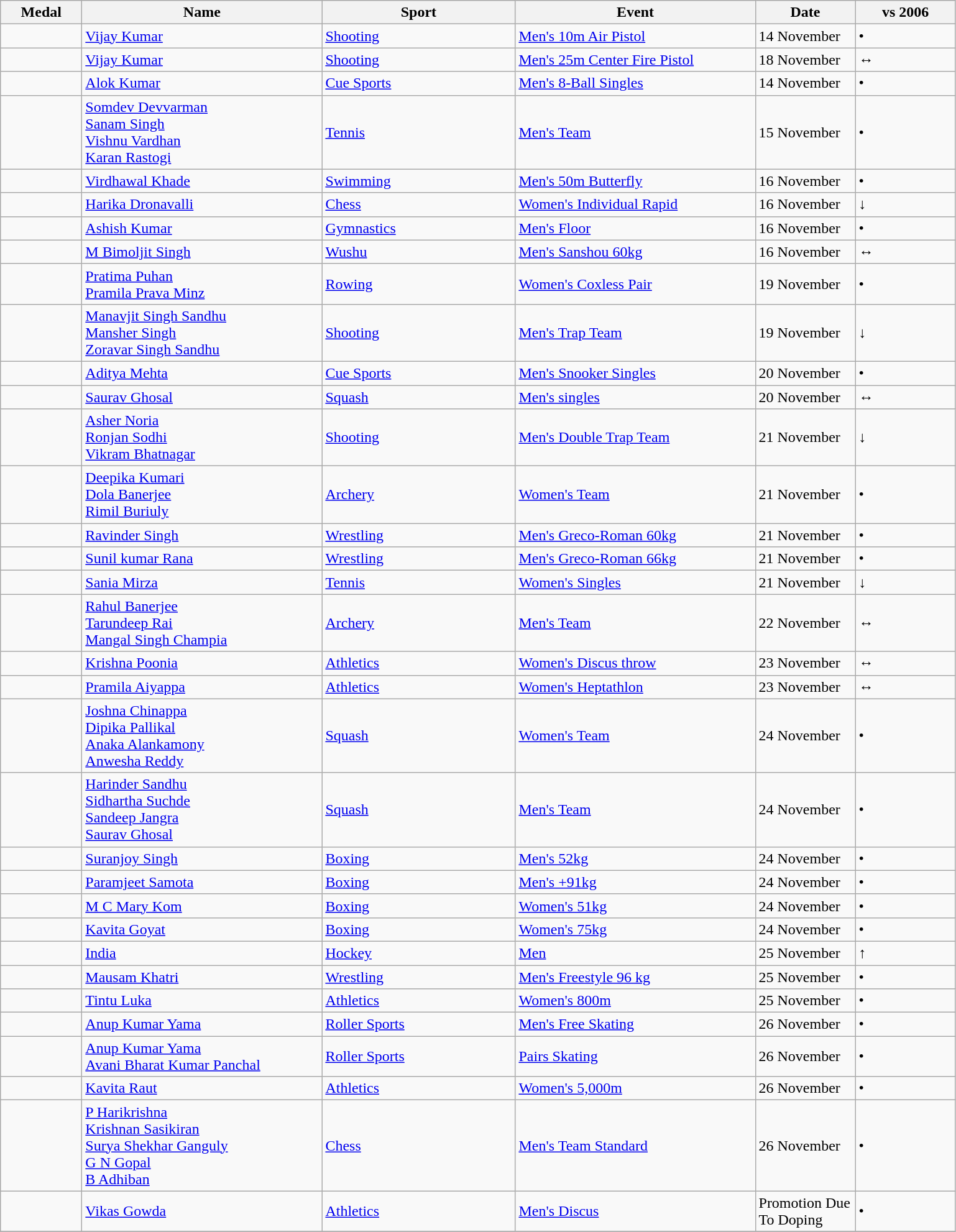<table class="wikitable sortable" style="font-size:100%">
<tr>
<th width="80">Medal</th>
<th width="250">Name</th>
<th width="200">Sport</th>
<th width="250">Event</th>
<th width="100">Date</th>
<th width="100">vs 2006</th>
</tr>
<tr>
<td></td>
<td><a href='#'>Vijay Kumar</a></td>
<td><a href='#'>Shooting</a></td>
<td><a href='#'>Men's 10m Air Pistol</a></td>
<td>14 November</td>
<td>•</td>
</tr>
<tr>
<td></td>
<td><a href='#'>Vijay Kumar</a></td>
<td><a href='#'>Shooting</a></td>
<td><a href='#'>Men's 25m Center Fire Pistol</a></td>
<td>18 November</td>
<td>↔</td>
</tr>
<tr>
<td></td>
<td><a href='#'>Alok Kumar</a></td>
<td><a href='#'>Cue Sports</a></td>
<td><a href='#'>Men's 8-Ball Singles</a></td>
<td>14 November</td>
<td>•</td>
</tr>
<tr>
<td></td>
<td><a href='#'>Somdev Devvarman</a><br><a href='#'>Sanam Singh</a><br><a href='#'>Vishnu Vardhan</a> <br> <a href='#'>Karan Rastogi</a></td>
<td><a href='#'>Tennis</a></td>
<td><a href='#'>Men's Team</a></td>
<td>15 November</td>
<td>•</td>
</tr>
<tr>
<td></td>
<td><a href='#'>Virdhawal Khade</a></td>
<td><a href='#'>Swimming</a></td>
<td><a href='#'>Men's 50m Butterfly</a></td>
<td>16 November</td>
<td>•</td>
</tr>
<tr>
<td></td>
<td><a href='#'>Harika Dronavalli</a></td>
<td><a href='#'>Chess</a></td>
<td><a href='#'>Women's Individual Rapid</a></td>
<td>16 November</td>
<td>↓</td>
</tr>
<tr>
<td></td>
<td><a href='#'>Ashish Kumar</a></td>
<td><a href='#'>Gymnastics</a></td>
<td><a href='#'>Men's Floor</a></td>
<td>16 November</td>
<td>•</td>
</tr>
<tr>
<td></td>
<td><a href='#'>M Bimoljit Singh</a></td>
<td><a href='#'>Wushu</a></td>
<td><a href='#'>Men's Sanshou 60kg</a></td>
<td>16 November</td>
<td>↔</td>
</tr>
<tr>
<td></td>
<td><a href='#'>Pratima Puhan</a><br><a href='#'>Pramila Prava Minz</a></td>
<td><a href='#'>Rowing</a></td>
<td><a href='#'>Women's Coxless Pair</a></td>
<td>19 November</td>
<td>•</td>
</tr>
<tr>
<td></td>
<td><a href='#'>Manavjit Singh Sandhu</a> <br> <a href='#'>Mansher Singh</a><br> <a href='#'>Zoravar Singh Sandhu</a></td>
<td><a href='#'>Shooting</a></td>
<td><a href='#'>Men's Trap Team</a></td>
<td>19 November</td>
<td>↓</td>
</tr>
<tr>
<td></td>
<td><a href='#'>Aditya Mehta</a></td>
<td><a href='#'>Cue Sports</a></td>
<td><a href='#'>Men's Snooker Singles</a></td>
<td>20 November</td>
<td>•</td>
</tr>
<tr>
<td></td>
<td><a href='#'>Saurav Ghosal</a></td>
<td><a href='#'>Squash</a></td>
<td><a href='#'>Men's singles</a></td>
<td>20 November</td>
<td>↔</td>
</tr>
<tr>
<td></td>
<td><a href='#'>Asher Noria</a> <br> <a href='#'>Ronjan Sodhi</a><br> <a href='#'>Vikram Bhatnagar</a></td>
<td><a href='#'>Shooting</a></td>
<td><a href='#'>Men's Double Trap Team</a></td>
<td>21 November</td>
<td>↓</td>
</tr>
<tr>
<td></td>
<td><a href='#'>Deepika Kumari</a> <br> <a href='#'>Dola Banerjee</a><br> <a href='#'>Rimil Buriuly</a></td>
<td><a href='#'>Archery</a></td>
<td><a href='#'>Women's Team</a></td>
<td>21 November</td>
<td>•</td>
</tr>
<tr>
<td></td>
<td><a href='#'>Ravinder Singh</a></td>
<td><a href='#'>Wrestling</a></td>
<td><a href='#'>Men's Greco-Roman 60kg</a></td>
<td>21 November</td>
<td>•</td>
</tr>
<tr>
<td></td>
<td><a href='#'>Sunil kumar Rana</a></td>
<td><a href='#'>Wrestling</a></td>
<td><a href='#'>Men's Greco-Roman 66kg</a></td>
<td>21 November</td>
<td>•</td>
</tr>
<tr>
<td></td>
<td><a href='#'>Sania Mirza</a></td>
<td><a href='#'>Tennis</a></td>
<td><a href='#'>Women's Singles</a></td>
<td>21 November</td>
<td>↓</td>
</tr>
<tr>
<td></td>
<td><a href='#'>Rahul Banerjee</a><br><a href='#'>Tarundeep Rai</a> <br><a href='#'>Mangal Singh Champia</a></td>
<td><a href='#'>Archery</a></td>
<td><a href='#'>Men's Team</a></td>
<td>22 November</td>
<td>↔</td>
</tr>
<tr>
<td></td>
<td><a href='#'>Krishna Poonia</a></td>
<td><a href='#'>Athletics</a></td>
<td><a href='#'>Women's Discus throw</a></td>
<td>23 November</td>
<td>↔</td>
</tr>
<tr>
<td></td>
<td><a href='#'>Pramila Aiyappa</a></td>
<td><a href='#'>Athletics</a></td>
<td><a href='#'>Women's Heptathlon</a></td>
<td>23 November</td>
<td>↔</td>
</tr>
<tr>
<td></td>
<td><a href='#'>Joshna Chinappa</a><br><a href='#'>Dipika Pallikal</a><br><a href='#'>Anaka Alankamony</a><br><a href='#'>Anwesha Reddy</a></td>
<td><a href='#'>Squash</a></td>
<td><a href='#'>Women's Team</a></td>
<td>24 November</td>
<td>•</td>
</tr>
<tr>
<td></td>
<td><a href='#'>Harinder Sandhu</a><br><a href='#'>Sidhartha Suchde</a><br><a href='#'>Sandeep Jangra</a><br><a href='#'>Saurav Ghosal</a></td>
<td><a href='#'>Squash</a></td>
<td><a href='#'>Men's Team</a></td>
<td>24 November</td>
<td>•</td>
</tr>
<tr>
<td></td>
<td><a href='#'>Suranjoy Singh</a></td>
<td><a href='#'>Boxing</a></td>
<td><a href='#'>Men's 52kg</a></td>
<td>24 November</td>
<td>•</td>
</tr>
<tr>
<td></td>
<td><a href='#'>Paramjeet Samota</a></td>
<td><a href='#'>Boxing</a></td>
<td><a href='#'>Men's +91kg</a></td>
<td>24 November</td>
<td>•</td>
</tr>
<tr>
<td></td>
<td><a href='#'>M C Mary Kom</a></td>
<td><a href='#'>Boxing</a></td>
<td><a href='#'>Women's 51kg</a></td>
<td>24 November</td>
<td>•</td>
</tr>
<tr>
<td></td>
<td><a href='#'>Kavita Goyat</a></td>
<td><a href='#'>Boxing</a></td>
<td><a href='#'>Women's 75kg</a></td>
<td>24 November</td>
<td>•</td>
</tr>
<tr>
<td></td>
<td><a href='#'>India</a></td>
<td><a href='#'>Hockey</a></td>
<td><a href='#'>Men</a></td>
<td>25 November</td>
<td>↑</td>
</tr>
<tr>
<td></td>
<td><a href='#'>Mausam Khatri</a></td>
<td><a href='#'>Wrestling</a></td>
<td><a href='#'>Men's Freestyle 96 kg</a></td>
<td>25 November</td>
<td>•</td>
</tr>
<tr>
<td></td>
<td><a href='#'>Tintu Luka</a></td>
<td><a href='#'>Athletics</a></td>
<td><a href='#'>Women's 800m</a></td>
<td>25 November</td>
<td>•</td>
</tr>
<tr>
<td></td>
<td><a href='#'>Anup Kumar Yama</a></td>
<td><a href='#'>Roller Sports</a></td>
<td><a href='#'>Men's Free Skating</a></td>
<td>26 November</td>
<td>•</td>
</tr>
<tr>
<td></td>
<td><a href='#'>Anup Kumar Yama</a><br><a href='#'>Avani Bharat Kumar Panchal</a></td>
<td><a href='#'>Roller Sports</a></td>
<td><a href='#'>Pairs Skating</a></td>
<td>26 November</td>
<td>•</td>
</tr>
<tr>
<td></td>
<td><a href='#'>Kavita Raut</a></td>
<td><a href='#'>Athletics</a></td>
<td><a href='#'>Women's 5,000m</a></td>
<td>26 November</td>
<td>•</td>
</tr>
<tr>
<td></td>
<td><a href='#'>P Harikrishna</a><br><a href='#'>Krishnan Sasikiran</a><br><a href='#'>Surya Shekhar Ganguly</a><br><a href='#'>G N Gopal</a><br><a href='#'>B Adhiban</a></td>
<td><a href='#'>Chess</a></td>
<td><a href='#'>Men's Team Standard</a></td>
<td>26 November</td>
<td>•</td>
</tr>
<tr>
<td></td>
<td><a href='#'>Vikas Gowda</a></td>
<td><a href='#'>Athletics</a></td>
<td><a href='#'>Men's Discus</a></td>
<td>Promotion Due To Doping</td>
<td>•</td>
</tr>
<tr>
</tr>
</table>
